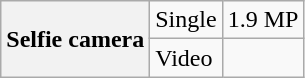<table class="wikitable">
<tr>
<th rowspan="4">Selfie camera</th>
<td>Single</td>
<td>1.9 MP</td>
</tr>
<tr>
<td>Video</td>
<td></td>
</tr>
</table>
